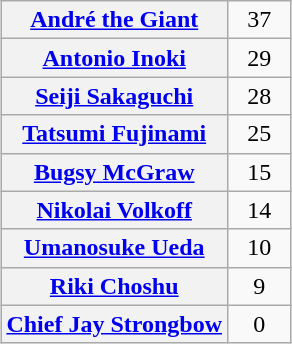<table class="wikitable" style="margin: 1em auto 1em auto;text-align:center">
<tr>
<th><a href='#'>André the Giant</a></th>
<td style="width:35px">37</td>
</tr>
<tr>
<th><a href='#'>Antonio Inoki</a></th>
<td>29</td>
</tr>
<tr>
<th><a href='#'>Seiji Sakaguchi</a></th>
<td>28</td>
</tr>
<tr>
<th><a href='#'>Tatsumi Fujinami</a></th>
<td>25</td>
</tr>
<tr>
<th><a href='#'>Bugsy McGraw</a></th>
<td>15</td>
</tr>
<tr>
<th><a href='#'>Nikolai Volkoff</a></th>
<td>14</td>
</tr>
<tr>
<th><a href='#'>Umanosuke Ueda</a></th>
<td>10</td>
</tr>
<tr>
<th><a href='#'>Riki Choshu</a></th>
<td>9</td>
</tr>
<tr>
<th><a href='#'>Chief Jay Strongbow</a></th>
<td>0</td>
</tr>
</table>
